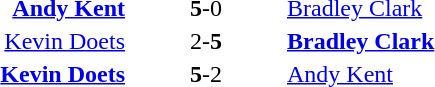<table style="text-align:center">
<tr>
<th width=223></th>
<th width=100></th>
<th width=223></th>
</tr>
<tr>
<td align=right><strong><a href='#'>Andy Kent</a></strong> </td>
<td><strong>5</strong>-0</td>
<td align=left> <a href='#'>Bradley Clark</a></td>
</tr>
<tr>
<td align=right><a href='#'>Kevin Doets</a> </td>
<td>2-<strong>5</strong></td>
<td align=left> <strong><a href='#'>Bradley Clark</a></strong></td>
</tr>
<tr>
<td align=right><strong><a href='#'>Kevin Doets</a></strong> </td>
<td><strong>5</strong>-2</td>
<td align=left> <a href='#'>Andy Kent</a></td>
</tr>
</table>
